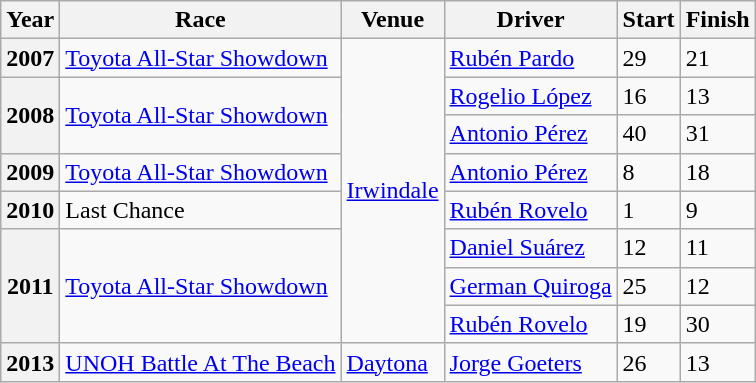<table class="wikitable">
<tr>
<th>Year</th>
<th>Race</th>
<th>Venue</th>
<th>Driver</th>
<th>Start</th>
<th>Finish</th>
</tr>
<tr>
<th>2007</th>
<td><a href='#'>Toyota All-Star Showdown</a></td>
<td rowspan=8><a href='#'>Irwindale</a></td>
<td> <a href='#'>Rubén Pardo</a></td>
<td>29</td>
<td>21</td>
</tr>
<tr>
<th rowspan=2>2008</th>
<td rowspan=2><a href='#'>Toyota All-Star Showdown</a></td>
<td> <a href='#'>Rogelio López</a></td>
<td>16</td>
<td>13</td>
</tr>
<tr>
<td> <a href='#'>Antonio Pérez</a></td>
<td>40</td>
<td>31</td>
</tr>
<tr>
<th>2009</th>
<td><a href='#'>Toyota All-Star Showdown</a></td>
<td> <a href='#'>Antonio Pérez</a></td>
<td>8</td>
<td>18</td>
</tr>
<tr>
<th>2010</th>
<td>Last Chance</td>
<td> <a href='#'>Rubén Rovelo</a></td>
<td>1</td>
<td>9</td>
</tr>
<tr>
<th rowspan=3>2011</th>
<td rowspan=3><a href='#'>Toyota All-Star Showdown</a></td>
<td> <a href='#'>Daniel Suárez</a></td>
<td>12</td>
<td>11</td>
</tr>
<tr>
<td> <a href='#'>German Quiroga</a></td>
<td>25</td>
<td>12</td>
</tr>
<tr>
<td> <a href='#'>Rubén Rovelo</a></td>
<td>19</td>
<td>30</td>
</tr>
<tr>
<th>2013</th>
<td><a href='#'>UNOH Battle At The Beach</a></td>
<td><a href='#'>Daytona</a></td>
<td> <a href='#'>Jorge Goeters</a></td>
<td>26</td>
<td>13</td>
</tr>
</table>
